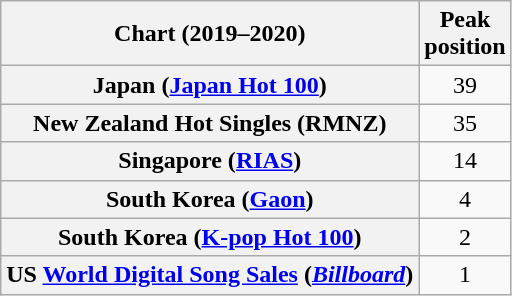<table class="wikitable plainrowheaders" style="text-align:center">
<tr>
<th>Chart (2019–2020)</th>
<th>Peak<br>position</th>
</tr>
<tr>
<th scope="row">Japan (<a href='#'>Japan Hot 100</a>)</th>
<td>39</td>
</tr>
<tr>
<th scope="row">New Zealand Hot Singles (RMNZ)</th>
<td>35</td>
</tr>
<tr>
<th scope="row">Singapore (<a href='#'>RIAS</a>)</th>
<td>14</td>
</tr>
<tr>
<th scope="row">South Korea (<a href='#'>Gaon</a>)</th>
<td>4</td>
</tr>
<tr>
<th scope="row">South Korea (<a href='#'>K-pop Hot 100</a>)</th>
<td>2</td>
</tr>
<tr>
<th scope="row">US <a href='#'>World Digital Song Sales</a> (<em><a href='#'>Billboard</a></em>)</th>
<td>1</td>
</tr>
</table>
